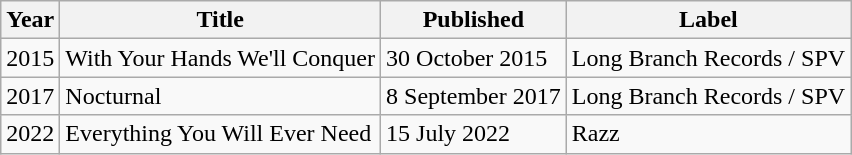<table class="wikitable">
<tr>
<th>Year</th>
<th>Title</th>
<th>Published</th>
<th>Label</th>
</tr>
<tr>
<td>2015</td>
<td>With Your Hands We'll Conquer</td>
<td>30 October 2015</td>
<td>Long Branch Records / SPV</td>
</tr>
<tr>
<td>2017</td>
<td>Nocturnal</td>
<td>8 September 2017</td>
<td>Long Branch Records / SPV</td>
</tr>
<tr>
<td>2022</td>
<td>Everything You Will Ever Need</td>
<td>15 July 2022</td>
<td>Razz</td>
</tr>
</table>
